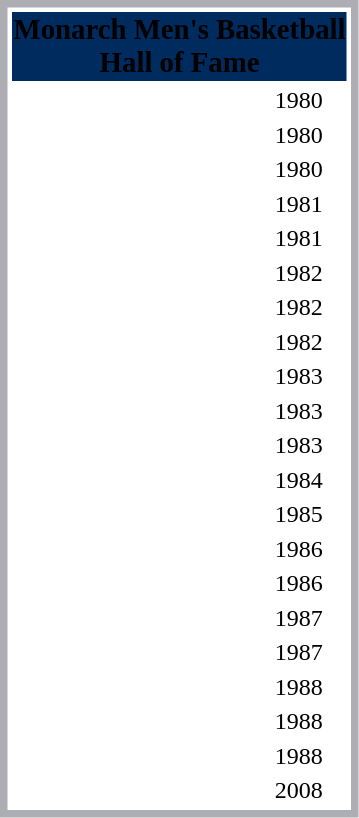<table style="border:5px solid #ADADB4;" cellspacing=3>
<tr style="text-align:center; background:#002b5f;">
<td colspan=8><big><span><strong>Monarch Men's Basketball</strong><br><strong>Hall of Fame</strong></span></big></td>
</tr>
<tr>
<td style="text-align:right;">1980</td>
<td></td>
</tr>
<tr>
<td style="text-align:right;">1980</td>
<td></td>
</tr>
<tr>
<td style="text-align:right;">1980</td>
<td></td>
</tr>
<tr>
<td style="text-align:right;">1981</td>
<td></td>
</tr>
<tr>
<td style="text-align:right;">1981</td>
<td></td>
</tr>
<tr>
<td style="text-align:right;">1982</td>
<td></td>
</tr>
<tr>
<td style="text-align:right;">1982</td>
<td></td>
</tr>
<tr>
<td style="text-align:right;">1982</td>
<td></td>
</tr>
<tr>
<td style="text-align:right;">1983</td>
<td></td>
</tr>
<tr>
<td style="text-align:right;">1983</td>
<td></td>
</tr>
<tr>
<td style="text-align:right;">1983</td>
<td></td>
</tr>
<tr>
<td style="text-align:right;">1984</td>
<td></td>
</tr>
<tr>
<td style="text-align:right;">1985</td>
<td></td>
</tr>
<tr>
<td style="text-align:right;">1986</td>
<td></td>
</tr>
<tr>
<td style="text-align:right;">1986</td>
<td></td>
</tr>
<tr>
<td style="text-align:right;">1987</td>
<td></td>
</tr>
<tr>
<td style="text-align:right;">1987</td>
<td></td>
</tr>
<tr>
<td style="text-align:right;">1988</td>
<td></td>
</tr>
<tr>
<td style="text-align:right;">1988</td>
<td></td>
</tr>
<tr>
<td style="text-align:right;">1988</td>
<td></td>
</tr>
<tr>
<td style="text-align:right;">2008</td>
<td></td>
</tr>
</table>
